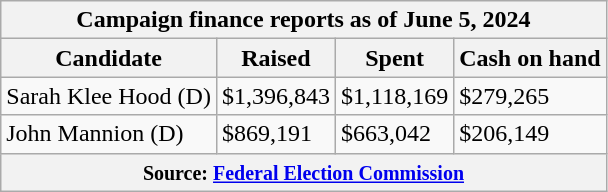<table class="wikitable sortable">
<tr>
<th colspan=4>Campaign finance reports as of June 5, 2024</th>
</tr>
<tr style="text-align:center;">
<th>Candidate</th>
<th>Raised</th>
<th>Spent</th>
<th>Cash on hand</th>
</tr>
<tr>
<td>Sarah Klee Hood (D)</td>
<td>$1,396,843</td>
<td>$1,118,169</td>
<td>$279,265</td>
</tr>
<tr>
<td>John Mannion (D)</td>
<td>$869,191</td>
<td>$663,042</td>
<td>$206,149</td>
</tr>
<tr>
<th colspan="4"><small>Source: <a href='#'>Federal Election Commission</a></small></th>
</tr>
</table>
